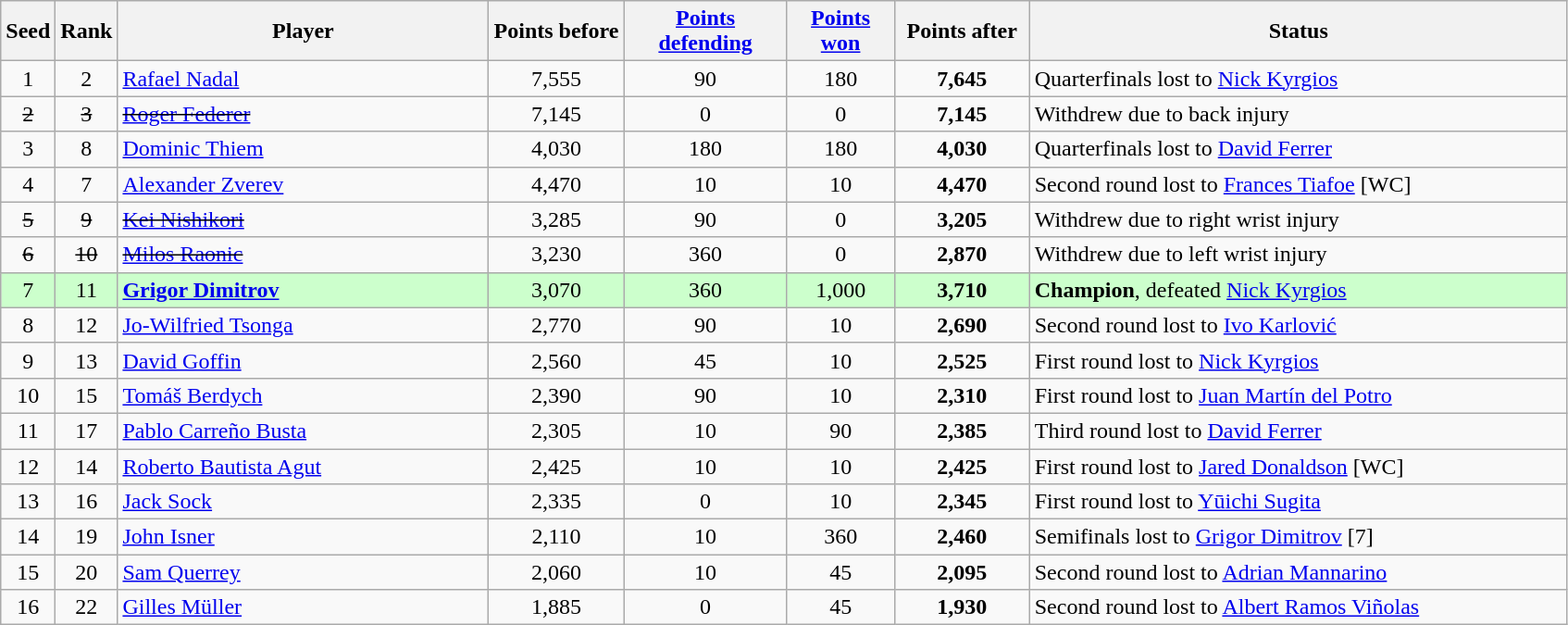<table class="wikitable sortable">
<tr>
<th style="width:30px;">Seed</th>
<th style="width:30px;">Rank</th>
<th style="width:260px;">Player</th>
<th style="width:90px;">Points before</th>
<th style="width:110px;"><a href='#'>Points defending</a></th>
<th style="width:70px;"><a href='#'>Points won</a></th>
<th style="width:90px;">Points after</th>
<th style="width:380px;">Status</th>
</tr>
<tr>
<td style="text-align:center;">1</td>
<td style="text-align:center;">2</td>
<td> <a href='#'>Rafael Nadal</a></td>
<td style="text-align:center;">7,555</td>
<td style="text-align:center;">90</td>
<td style="text-align:center;">180</td>
<td style="text-align:center;"><strong>7,645</strong></td>
<td>Quarterfinals lost to  <a href='#'>Nick Kyrgios</a></td>
</tr>
<tr>
<td style="text-align:center;"><s>2</s></td>
<td style="text-align:center;"><s>3</s></td>
<td><s> <a href='#'>Roger Federer</a></s></td>
<td style="text-align:center;">7,145</td>
<td style="text-align:center;">0</td>
<td style="text-align:center;">0</td>
<td style="text-align:center;"><strong>7,145</strong></td>
<td>Withdrew due to back injury</td>
</tr>
<tr>
<td style="text-align:center;">3</td>
<td style="text-align:center;">8</td>
<td> <a href='#'>Dominic Thiem</a></td>
<td style="text-align:center;">4,030</td>
<td style="text-align:center;">180</td>
<td style="text-align:center;">180</td>
<td style="text-align:center;"><strong>4,030</strong></td>
<td>Quarterfinals lost to  <a href='#'>David Ferrer</a></td>
</tr>
<tr>
<td style="text-align:center;">4</td>
<td style="text-align:center;">7</td>
<td> <a href='#'>Alexander Zverev</a></td>
<td style="text-align:center;">4,470</td>
<td style="text-align:center;">10</td>
<td style="text-align:center;">10</td>
<td style="text-align:center;"><strong>4,470</strong></td>
<td>Second round lost to  <a href='#'>Frances Tiafoe</a> [WC]</td>
</tr>
<tr>
<td style="text-align:center;"><s>5</s></td>
<td style="text-align:center;"><s>9</s></td>
<td><s> <a href='#'>Kei Nishikori</a></s></td>
<td style="text-align:center;">3,285</td>
<td style="text-align:center;">90</td>
<td style="text-align:center;">0</td>
<td style="text-align:center;"><strong>3,205</strong></td>
<td>Withdrew due to right wrist injury</td>
</tr>
<tr>
<td style="text-align:center;"><s>6</s></td>
<td style="text-align:center;"><s>10</s></td>
<td><s> <a href='#'>Milos Raonic</a></s></td>
<td style="text-align:center;">3,230</td>
<td style="text-align:center;">360</td>
<td style="text-align:center;">0</td>
<td style="text-align:center;"><strong>2,870</strong></td>
<td>Withdrew due to left wrist injury</td>
</tr>
<tr style="background:#cfc;">
<td style="text-align:center;">7</td>
<td style="text-align:center;">11</td>
<td> <strong><a href='#'>Grigor Dimitrov</a></strong></td>
<td style="text-align:center;">3,070</td>
<td style="text-align:center;">360</td>
<td style="text-align:center;">1,000</td>
<td style="text-align:center;"><strong>3,710</strong></td>
<td><strong>Champion</strong>, defeated  <a href='#'>Nick Kyrgios</a></td>
</tr>
<tr>
<td style="text-align:center;">8</td>
<td style="text-align:center;">12</td>
<td> <a href='#'>Jo-Wilfried Tsonga</a></td>
<td style="text-align:center;">2,770</td>
<td style="text-align:center;">90</td>
<td style="text-align:center;">10</td>
<td style="text-align:center;"><strong>2,690</strong></td>
<td>Second round lost to  <a href='#'>Ivo Karlović</a></td>
</tr>
<tr>
<td style="text-align:center;">9</td>
<td style="text-align:center;">13</td>
<td> <a href='#'>David Goffin</a></td>
<td style="text-align:center;">2,560</td>
<td style="text-align:center;">45</td>
<td style="text-align:center;">10</td>
<td style="text-align:center;"><strong>2,525</strong></td>
<td>First round lost to  <a href='#'>Nick Kyrgios</a></td>
</tr>
<tr>
<td style="text-align:center;">10</td>
<td style="text-align:center;">15</td>
<td> <a href='#'>Tomáš Berdych</a></td>
<td style="text-align:center;">2,390</td>
<td style="text-align:center;">90</td>
<td style="text-align:center;">10</td>
<td style="text-align:center;"><strong>2,310</strong></td>
<td>First round lost to  <a href='#'>Juan Martín del Potro</a></td>
</tr>
<tr>
<td style="text-align:center;">11</td>
<td style="text-align:center;">17</td>
<td> <a href='#'>Pablo Carreño Busta</a></td>
<td style="text-align:center;">2,305</td>
<td style="text-align:center;">10</td>
<td style="text-align:center;">90</td>
<td style="text-align:center;"><strong>2,385</strong></td>
<td>Third round lost to  <a href='#'>David Ferrer</a></td>
</tr>
<tr>
<td style="text-align:center;">12</td>
<td style="text-align:center;">14</td>
<td> <a href='#'>Roberto Bautista Agut</a></td>
<td style="text-align:center;">2,425</td>
<td style="text-align:center;">10</td>
<td style="text-align:center;">10</td>
<td style="text-align:center;"><strong>2,425</strong></td>
<td>First round lost to  <a href='#'>Jared Donaldson</a> [WC]</td>
</tr>
<tr>
<td style="text-align:center;">13</td>
<td style="text-align:center;">16</td>
<td> <a href='#'>Jack Sock</a></td>
<td style="text-align:center;">2,335</td>
<td style="text-align:center;">0</td>
<td style="text-align:center;">10</td>
<td style="text-align:center;"><strong>2,345</strong></td>
<td>First round lost to  <a href='#'>Yūichi Sugita</a></td>
</tr>
<tr>
<td style="text-align:center;">14</td>
<td style="text-align:center;">19</td>
<td> <a href='#'>John Isner</a></td>
<td style="text-align:center;">2,110</td>
<td style="text-align:center;">10</td>
<td style="text-align:center;">360</td>
<td style="text-align:center;"><strong>2,460</strong></td>
<td>Semifinals lost to  <a href='#'>Grigor Dimitrov</a> [7]</td>
</tr>
<tr>
<td style="text-align:center;">15</td>
<td style="text-align:center;">20</td>
<td> <a href='#'>Sam Querrey</a></td>
<td style="text-align:center;">2,060</td>
<td style="text-align:center;">10</td>
<td style="text-align:center;">45</td>
<td style="text-align:center;"><strong>2,095</strong></td>
<td>Second round lost to  <a href='#'>Adrian Mannarino</a></td>
</tr>
<tr>
<td style="text-align:center;">16</td>
<td style="text-align:center;">22</td>
<td> <a href='#'>Gilles Müller</a></td>
<td style="text-align:center;">1,885</td>
<td style="text-align:center;">0</td>
<td style="text-align:center;">45</td>
<td style="text-align:center;"><strong>1,930</strong></td>
<td>Second round lost to  <a href='#'>Albert Ramos Viñolas</a></td>
</tr>
</table>
